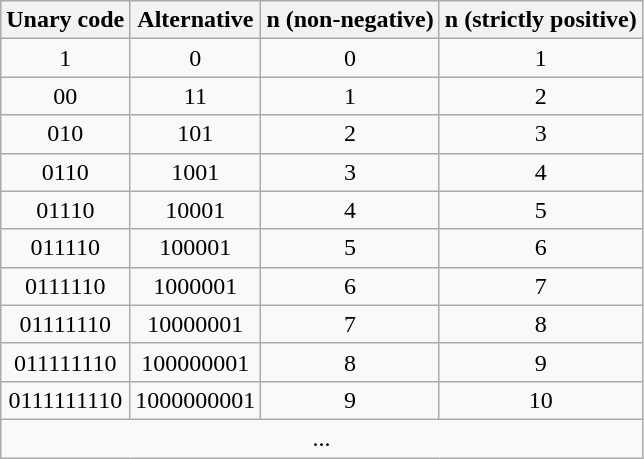<table class="wikitable" style="text-align: center;">
<tr>
<th>Unary code</th>
<th>Alternative</th>
<th>n (non-negative)</th>
<th>n (strictly positive)</th>
</tr>
<tr>
<td>1</td>
<td>0</td>
<td>0</td>
<td>1</td>
</tr>
<tr>
<td>00</td>
<td>11</td>
<td>1</td>
<td>2</td>
</tr>
<tr>
<td>010</td>
<td>101</td>
<td>2</td>
<td>3</td>
</tr>
<tr>
<td>0110</td>
<td>1001</td>
<td>3</td>
<td>4</td>
</tr>
<tr>
<td>01110</td>
<td>10001</td>
<td>4</td>
<td>5</td>
</tr>
<tr>
<td>011110</td>
<td>100001</td>
<td>5</td>
<td>6</td>
</tr>
<tr>
<td>0111110</td>
<td>1000001</td>
<td>6</td>
<td>7</td>
</tr>
<tr>
<td>01111110</td>
<td>10000001</td>
<td>7</td>
<td>8</td>
</tr>
<tr>
<td>011111110</td>
<td>100000001</td>
<td>8</td>
<td>9</td>
</tr>
<tr>
<td>0111111110</td>
<td>1000000001</td>
<td>9</td>
<td>10</td>
</tr>
<tr>
<td colspan="4">...</td>
</tr>
</table>
